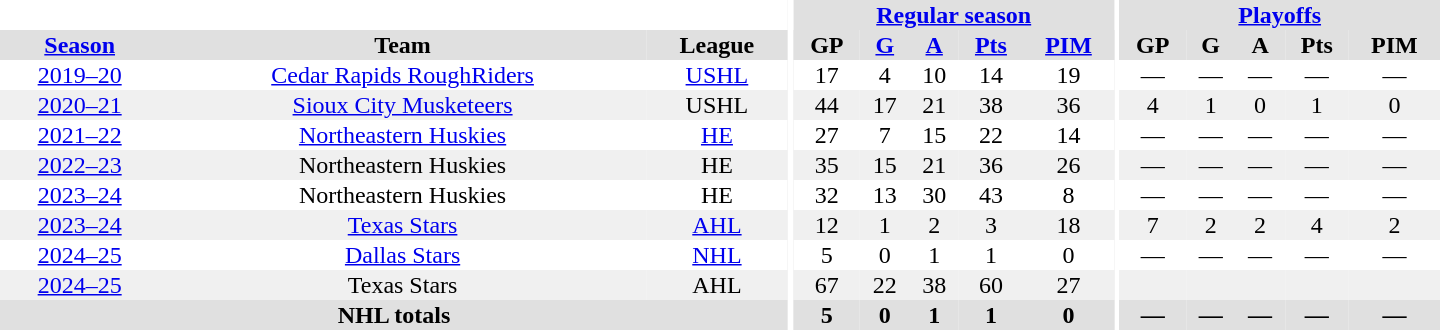<table border="0" cellpadding="1" cellspacing="0" style="text-align:center; width:60em;">
<tr bgcolor="#e0e0e0">
<th colspan="3" bgcolor="#ffffff"></th>
<th rowspan="101" bgcolor="#ffffff"></th>
<th colspan="5"><a href='#'>Regular season</a></th>
<th rowspan="101" bgcolor="#ffffff"></th>
<th colspan="5"><a href='#'>Playoffs</a></th>
</tr>
<tr bgcolor="#e0e0e0">
<th><a href='#'>Season</a></th>
<th>Team</th>
<th>League</th>
<th>GP</th>
<th><a href='#'>G</a></th>
<th><a href='#'>A</a></th>
<th><a href='#'>Pts</a></th>
<th><a href='#'>PIM</a></th>
<th>GP</th>
<th>G</th>
<th>A</th>
<th>Pts</th>
<th>PIM</th>
</tr>
<tr>
<td><a href='#'>2019–20</a></td>
<td><a href='#'>Cedar Rapids RoughRiders</a></td>
<td><a href='#'>USHL</a></td>
<td>17</td>
<td>4</td>
<td>10</td>
<td>14</td>
<td>19</td>
<td>—</td>
<td>—</td>
<td>—</td>
<td>—</td>
<td>—</td>
</tr>
<tr bgcolor="#f0f0f0">
<td><a href='#'>2020–21</a></td>
<td><a href='#'>Sioux City Musketeers</a></td>
<td>USHL</td>
<td>44</td>
<td>17</td>
<td>21</td>
<td>38</td>
<td>36</td>
<td>4</td>
<td>1</td>
<td>0</td>
<td>1</td>
<td>0</td>
</tr>
<tr>
<td><a href='#'>2021–22</a></td>
<td><a href='#'>Northeastern Huskies</a></td>
<td><a href='#'>HE</a></td>
<td>27</td>
<td>7</td>
<td>15</td>
<td>22</td>
<td>14</td>
<td>—</td>
<td>—</td>
<td>—</td>
<td>—</td>
<td>—</td>
</tr>
<tr bgcolor="#f0f0f0">
<td><a href='#'>2022–23</a></td>
<td>Northeastern Huskies</td>
<td>HE</td>
<td>35</td>
<td>15</td>
<td>21</td>
<td>36</td>
<td>26</td>
<td>—</td>
<td>—</td>
<td>—</td>
<td>—</td>
<td>—</td>
</tr>
<tr>
<td><a href='#'>2023–24</a></td>
<td>Northeastern Huskies</td>
<td>HE</td>
<td>32</td>
<td>13</td>
<td>30</td>
<td>43</td>
<td>8</td>
<td>—</td>
<td>—</td>
<td>—</td>
<td>—</td>
<td>—</td>
</tr>
<tr bgcolor="#f0f0f0">
<td><a href='#'>2023–24</a></td>
<td><a href='#'>Texas Stars</a></td>
<td><a href='#'>AHL</a></td>
<td>12</td>
<td>1</td>
<td>2</td>
<td>3</td>
<td>18</td>
<td>7</td>
<td>2</td>
<td>2</td>
<td>4</td>
<td>2</td>
</tr>
<tr>
<td><a href='#'>2024–25</a></td>
<td><a href='#'>Dallas Stars</a></td>
<td><a href='#'>NHL</a></td>
<td>5</td>
<td>0</td>
<td>1</td>
<td>1</td>
<td>0</td>
<td>—</td>
<td>—</td>
<td>—</td>
<td>—</td>
<td>—</td>
</tr>
<tr bgcolor="#f0f0f0">
<td><a href='#'>2024–25</a></td>
<td>Texas Stars</td>
<td>AHL</td>
<td>67</td>
<td>22</td>
<td>38</td>
<td>60</td>
<td>27</td>
<td></td>
<td></td>
<td></td>
<td></td>
<td></td>
</tr>
<tr bgcolor="#e0e0e0">
<th colspan="3">NHL totals</th>
<th>5</th>
<th>0</th>
<th>1</th>
<th>1</th>
<th>0</th>
<th>—</th>
<th>—</th>
<th>—</th>
<th>—</th>
<th>—</th>
</tr>
</table>
